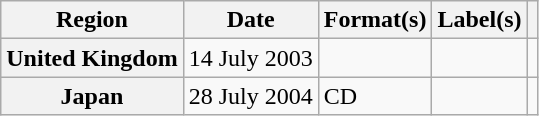<table class="wikitable plainrowheaders">
<tr>
<th scope="col">Region</th>
<th scope="col">Date</th>
<th scope="col">Format(s)</th>
<th scope="col">Label(s)</th>
<th scope="col"></th>
</tr>
<tr>
<th scope="row">United Kingdom</th>
<td>14 July 2003</td>
<td></td>
<td></td>
<td></td>
</tr>
<tr>
<th scope="row">Japan</th>
<td>28 July 2004</td>
<td>CD</td>
<td></td>
<td></td>
</tr>
</table>
